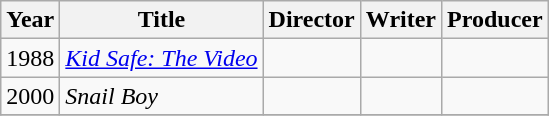<table class="wikitable ">
<tr>
<th>Year</th>
<th>Title</th>
<th>Director</th>
<th>Writer</th>
<th>Producer</th>
</tr>
<tr>
<td>1988</td>
<td><em><a href='#'>Kid Safe: The Video</a></em></td>
<td></td>
<td></td>
<td></td>
</tr>
<tr>
<td>2000</td>
<td><em>Snail Boy</em></td>
<td></td>
<td></td>
<td></td>
</tr>
<tr>
</tr>
</table>
